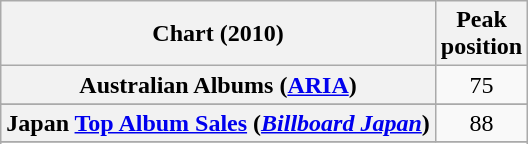<table class="wikitable sortable plainrowheaders" style="text-align:center">
<tr>
<th scope="col">Chart (2010)</th>
<th scope="col">Peak<br>position</th>
</tr>
<tr>
<th scope="row">Australian Albums (<a href='#'>ARIA</a>)</th>
<td>75</td>
</tr>
<tr>
</tr>
<tr>
</tr>
<tr>
<th scope="row">Japan <a href='#'>Top Album Sales</a> (<em><a href='#'>Billboard Japan</a></em>)</th>
<td>88</td>
</tr>
<tr>
</tr>
<tr>
</tr>
<tr>
</tr>
<tr>
</tr>
</table>
